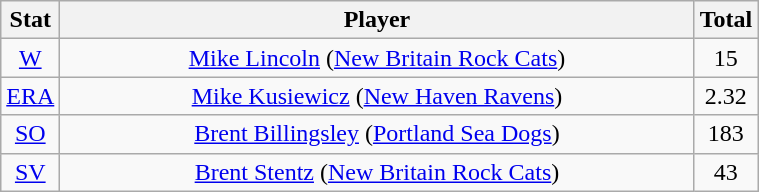<table class="wikitable" width="40%" style="text-align:center;">
<tr>
<th width="5%">Stat</th>
<th width="150%">Player</th>
<th width="5%">Total</th>
</tr>
<tr>
<td><a href='#'>W</a></td>
<td><a href='#'>Mike Lincoln</a> (<a href='#'>New Britain Rock Cats</a>)</td>
<td>15</td>
</tr>
<tr>
<td><a href='#'>ERA</a></td>
<td><a href='#'>Mike Kusiewicz</a> (<a href='#'>New Haven Ravens</a>)</td>
<td>2.32</td>
</tr>
<tr>
<td><a href='#'>SO</a></td>
<td><a href='#'>Brent Billingsley</a> (<a href='#'>Portland Sea Dogs</a>)</td>
<td>183</td>
</tr>
<tr>
<td><a href='#'>SV</a></td>
<td><a href='#'>Brent Stentz</a> (<a href='#'>New Britain Rock Cats</a>)</td>
<td>43</td>
</tr>
</table>
